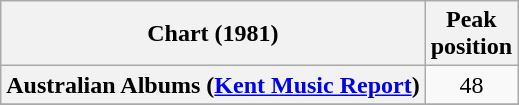<table class="wikitable sortable plainrowheaders">
<tr>
<th scope="col">Chart (1981)</th>
<th scope="col">Peak<br>position</th>
</tr>
<tr>
<th scope="row">Australian Albums (<a href='#'>Kent Music Report</a>)</th>
<td align="center">48</td>
</tr>
<tr>
</tr>
<tr>
</tr>
<tr>
</tr>
<tr>
</tr>
<tr>
</tr>
</table>
